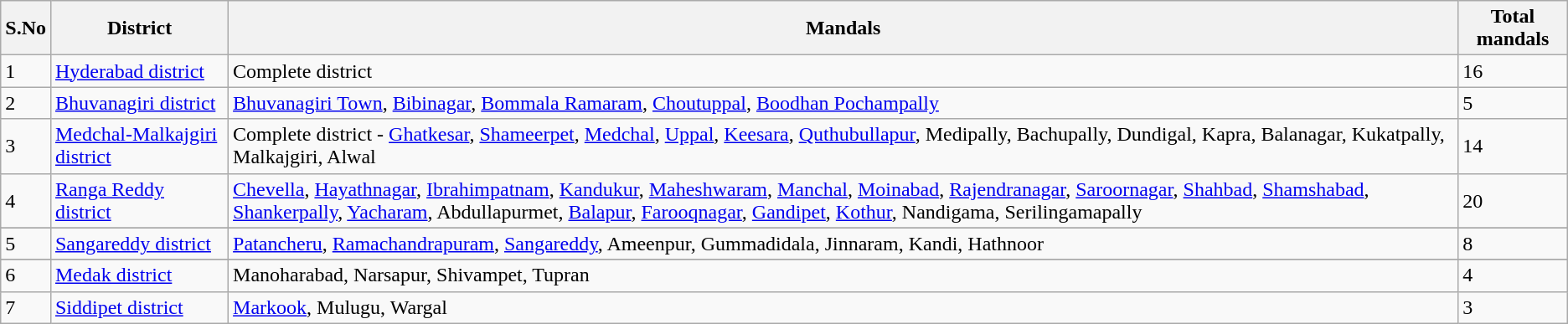<table class="wikitable">
<tr>
<th>S.No</th>
<th>District</th>
<th>Mandals</th>
<th>Total mandals</th>
</tr>
<tr>
<td>1</td>
<td><a href='#'>Hyderabad district</a></td>
<td>Complete district</td>
<td>16</td>
</tr>
<tr>
<td>2</td>
<td><a href='#'>Bhuvanagiri district</a></td>
<td><a href='#'>Bhuvanagiri Town</a>, <a href='#'>Bibinagar</a>, <a href='#'>Bommala Ramaram</a>, <a href='#'>Choutuppal</a>, <a href='#'>Boodhan Pochampally</a></td>
<td>5</td>
</tr>
<tr>
<td>3</td>
<td><a href='#'>Medchal-Malkajgiri district</a></td>
<td>Complete district - <a href='#'>Ghatkesar</a>, <a href='#'>Shameerpet</a>, <a href='#'>Medchal</a>, <a href='#'>Uppal</a>, <a href='#'>Keesara</a>, <a href='#'>Quthubullapur</a>, Medipally, Bachupally, Dundigal, Kapra, Balanagar, Kukatpally, Malkajgiri, Alwal</td>
<td>14</td>
</tr>
<tr>
<td>4</td>
<td><a href='#'>Ranga Reddy district</a></td>
<td><a href='#'>Chevella</a>, <a href='#'>Hayathnagar</a>, <a href='#'>Ibrahimpatnam</a>, <a href='#'>Kandukur</a>, <a href='#'>Maheshwaram</a>, <a href='#'>Manchal</a>, <a href='#'>Moinabad</a>, <a href='#'>Rajendranagar</a>, <a href='#'>Saroornagar</a>, <a href='#'>Shahbad</a>, <a href='#'>Shamshabad</a>, <a href='#'>Shankerpally</a>, <a href='#'>Yacharam</a>, Abdullapurmet, <a href='#'>Balapur</a>, <a href='#'>Farooqnagar</a>, <a href='#'>Gandipet</a>, <a href='#'>Kothur</a>, Nandigama, Serilingamapally</td>
<td>20</td>
</tr>
<tr>
</tr>
<tr>
<td>5</td>
<td><a href='#'>Sangareddy district</a></td>
<td><a href='#'>Patancheru</a>, <a href='#'>Ramachandrapuram</a>, <a href='#'>Sangareddy</a>, Ameenpur, Gummadidala, Jinnaram, Kandi, Hathnoor</td>
<td>8</td>
</tr>
<tr>
</tr>
<tr>
<td>6</td>
<td><a href='#'>Medak district</a></td>
<td>Manoharabad, Narsapur, Shivampet, Tupran</td>
<td>4</td>
</tr>
<tr>
<td>7</td>
<td><a href='#'>Siddipet district</a></td>
<td><a href='#'>Markook</a>, Mulugu, Wargal</td>
<td>3</td>
</tr>
</table>
